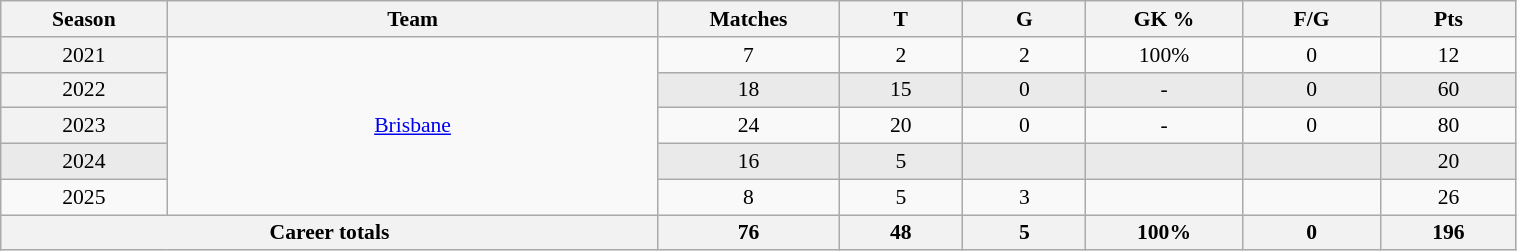<table class="wikitable sortable" style="font-size:90%; text-align:center; width:80%;">
<tr>
<th width="2%">Season</th>
<th width="8%">Team</th>
<th width="2%">Matches</th>
<th width="2%">T</th>
<th width="2%">G</th>
<th width=2%>GK %</th>
<th width="2%">F/G</th>
<th width="2%">Pts</th>
</tr>
<tr>
<th scope="row" style="text-align:center; font-weight:normal">2021</th>
<td rowspan="5"> <a href='#'>Brisbane</a></td>
<td>7</td>
<td>2</td>
<td>2</td>
<td>100%</td>
<td>0</td>
<td>12</td>
</tr>
<tr style="background:#eaeaea;">
<th scope="row" style="text-align:center; font-weight:normal">2022</th>
<td>18</td>
<td>15</td>
<td>0</td>
<td>-</td>
<td>0</td>
<td>60</td>
</tr>
<tr>
<th scope="row" style="text-align:center; font-weight:normal">2023</th>
<td>24</td>
<td>20</td>
<td>0</td>
<td>-</td>
<td>0</td>
<td>80</td>
</tr>
<tr style="background:#eaeaea;">
<td>2024</td>
<td>16</td>
<td>5</td>
<td></td>
<td></td>
<td></td>
<td>20</td>
</tr>
<tr>
<td>2025</td>
<td>8</td>
<td>5</td>
<td>3</td>
<td></td>
<td></td>
<td>26</td>
</tr>
<tr class="sortbottom">
<th colspan="2">Career totals</th>
<th>76</th>
<th>48</th>
<th>5</th>
<th>100%</th>
<th>0</th>
<th>196</th>
</tr>
</table>
